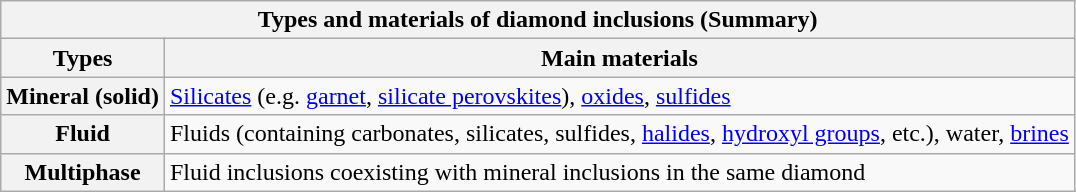<table class="wikitable">
<tr>
<th colspan="2">Types and materials of diamond inclusions (Summary)</th>
</tr>
<tr>
<th>Types</th>
<th>Main materials</th>
</tr>
<tr>
<th><strong>Mineral (solid)</strong></th>
<td><a href='#'>Silicates</a> (e.g. <a href='#'>garnet</a>, <a href='#'>silicate perovskites</a>), <a href='#'>oxides</a>, <a href='#'>sulfides</a></td>
</tr>
<tr>
<th><strong>Fluid</strong></th>
<td>Fluids (containing carbonates, silicates, sulfides, <a href='#'>halides</a>, <a href='#'>hydroxyl groups</a>, etc.), water, <a href='#'>brines</a></td>
</tr>
<tr>
<th><strong>Multiphase</strong></th>
<td>Fluid inclusions coexisting with mineral inclusions in the same diamond</td>
</tr>
</table>
